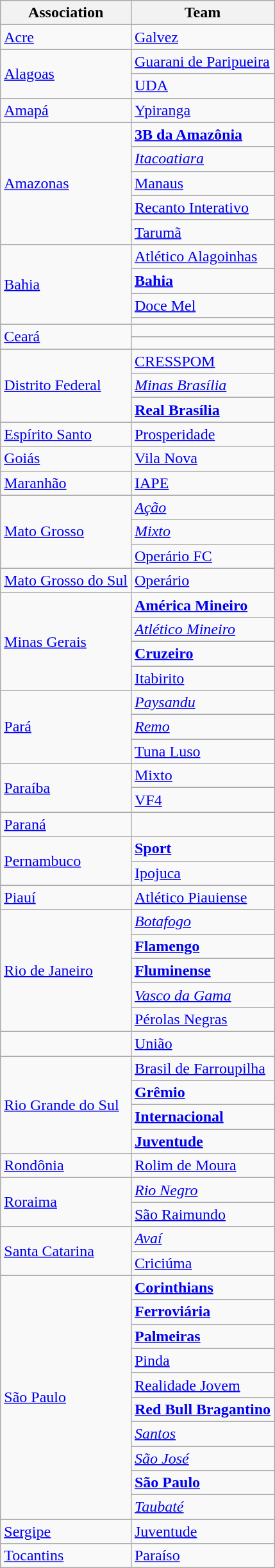<table class="wikitable">
<tr>
<th>Association</th>
<th>Team</th>
</tr>
<tr>
<td> <a href='#'>Acre</a><br></td>
<td><a href='#'>Galvez</a></td>
</tr>
<tr>
<td rowspan=2> <a href='#'>Alagoas</a><br></td>
<td><a href='#'>Guarani de Paripueira</a></td>
</tr>
<tr>
<td><a href='#'>UDA</a></td>
</tr>
<tr>
<td> <a href='#'>Amapá</a><br></td>
<td><a href='#'>Ypiranga</a></td>
</tr>
<tr>
<td rowspan=5> <a href='#'>Amazonas</a><br></td>
<td><strong><a href='#'>3B da Amazônia</a></strong></td>
</tr>
<tr>
<td><em><a href='#'>Itacoatiara</a></em></td>
</tr>
<tr>
<td><a href='#'>Manaus</a></td>
</tr>
<tr>
<td><a href='#'>Recanto Interativo</a></td>
</tr>
<tr>
<td><a href='#'>Tarumã</a></td>
</tr>
<tr>
<td rowspan=4> <a href='#'>Bahia</a><br></td>
<td><a href='#'>Atlético Alagoinhas</a></td>
</tr>
<tr>
<td><strong><a href='#'>Bahia</a></strong></td>
</tr>
<tr>
<td><a href='#'>Doce Mel</a></td>
</tr>
<tr>
<td><em></em></td>
</tr>
<tr>
<td rowspan=2> <a href='#'>Ceará</a><br></td>
<td></td>
</tr>
<tr>
<td><em></em></td>
</tr>
<tr>
<td rowspan=3> <a href='#'>Distrito Federal</a><br></td>
<td><a href='#'>CRESSPOM</a></td>
</tr>
<tr>
<td><em><a href='#'>Minas Brasília</a></em></td>
</tr>
<tr>
<td><strong><a href='#'>Real Brasília</a></strong></td>
</tr>
<tr>
<td> <a href='#'>Espírito Santo</a><br></td>
<td><a href='#'>Prosperidade</a></td>
</tr>
<tr>
<td> <a href='#'>Goiás</a><br></td>
<td><a href='#'>Vila Nova</a></td>
</tr>
<tr>
<td> <a href='#'>Maranhão</a><br></td>
<td><a href='#'>IAPE</a></td>
</tr>
<tr>
<td rowspan=3> <a href='#'>Mato Grosso</a><br></td>
<td><em><a href='#'>Ação</a></em></td>
</tr>
<tr>
<td><em><a href='#'>Mixto</a></em></td>
</tr>
<tr>
<td><a href='#'>Operário FC</a></td>
</tr>
<tr>
<td> <a href='#'>Mato Grosso do Sul</a><br></td>
<td><a href='#'>Operário</a></td>
</tr>
<tr>
<td rowspan=4> <a href='#'>Minas Gerais</a><br></td>
<td><strong><a href='#'>América Mineiro</a></strong></td>
</tr>
<tr>
<td><em><a href='#'>Atlético Mineiro</a></em></td>
</tr>
<tr>
<td><strong><a href='#'>Cruzeiro</a></strong></td>
</tr>
<tr>
<td><a href='#'>Itabirito</a></td>
</tr>
<tr>
<td rowspan=3> <a href='#'>Pará</a><br></td>
<td><em><a href='#'>Paysandu</a></em></td>
</tr>
<tr>
<td><em><a href='#'>Remo</a></em></td>
</tr>
<tr>
<td><a href='#'>Tuna Luso</a></td>
</tr>
<tr>
<td rowspan=2> <a href='#'>Paraíba</a><br></td>
<td><a href='#'>Mixto</a></td>
</tr>
<tr>
<td><a href='#'>VF4</a></td>
</tr>
<tr>
<td> <a href='#'>Paraná</a><br></td>
<td></td>
</tr>
<tr>
<td rowspan=2> <a href='#'>Pernambuco</a><br></td>
<td><strong><a href='#'>Sport</a></strong></td>
</tr>
<tr>
<td><a href='#'>Ipojuca</a></td>
</tr>
<tr>
<td> <a href='#'>Piauí</a><br></td>
<td><a href='#'>Atlético Piauiense</a></td>
</tr>
<tr>
<td rowspan=5> <a href='#'>Rio de Janeiro</a><br></td>
<td><em><a href='#'>Botafogo</a></em></td>
</tr>
<tr>
<td><strong><a href='#'>Flamengo</a></strong></td>
</tr>
<tr>
<td><strong><a href='#'>Fluminense</a></strong></td>
</tr>
<tr>
<td><em><a href='#'>Vasco da Gama</a></em></td>
</tr>
<tr>
<td><a href='#'>Pérolas Negras</a></td>
</tr>
<tr>
<td><br></td>
<td><a href='#'>União</a></td>
</tr>
<tr>
<td rowspan=4> <a href='#'>Rio Grande do Sul</a><br></td>
<td><a href='#'>Brasil de Farroupilha</a></td>
</tr>
<tr>
<td><strong><a href='#'>Grêmio</a></strong></td>
</tr>
<tr>
<td><strong><a href='#'>Internacional</a></strong></td>
</tr>
<tr>
<td><strong><a href='#'>Juventude</a></strong></td>
</tr>
<tr>
<td> <a href='#'>Rondônia</a><br></td>
<td><a href='#'>Rolim de Moura</a></td>
</tr>
<tr>
<td rowspan=2> <a href='#'>Roraima</a><br></td>
<td><em><a href='#'>Rio Negro</a></em></td>
</tr>
<tr>
<td><a href='#'>São Raimundo</a></td>
</tr>
<tr>
<td rowspan=2> <a href='#'>Santa Catarina</a><br></td>
<td><em><a href='#'>Avaí</a></em></td>
</tr>
<tr>
<td><a href='#'>Criciúma</a></td>
</tr>
<tr>
<td rowspan=10> <a href='#'>São Paulo</a><br></td>
<td><strong><a href='#'>Corinthians</a></strong></td>
</tr>
<tr>
<td><strong><a href='#'>Ferroviária</a></strong></td>
</tr>
<tr>
<td><strong><a href='#'>Palmeiras</a></strong></td>
</tr>
<tr>
<td><a href='#'>Pinda</a></td>
</tr>
<tr>
<td><a href='#'>Realidade Jovem</a></td>
</tr>
<tr>
<td><strong><a href='#'>Red Bull Bragantino</a></strong></td>
</tr>
<tr>
<td><em><a href='#'>Santos</a></em></td>
</tr>
<tr>
<td><em><a href='#'>São José</a></em></td>
</tr>
<tr>
<td><strong><a href='#'>São Paulo</a></strong></td>
</tr>
<tr>
<td><em><a href='#'>Taubaté</a></em></td>
</tr>
<tr>
<td> <a href='#'>Sergipe</a><br></td>
<td><a href='#'>Juventude</a></td>
</tr>
<tr>
<td> <a href='#'>Tocantins</a></td>
<td><a href='#'>Paraíso</a></td>
</tr>
</table>
